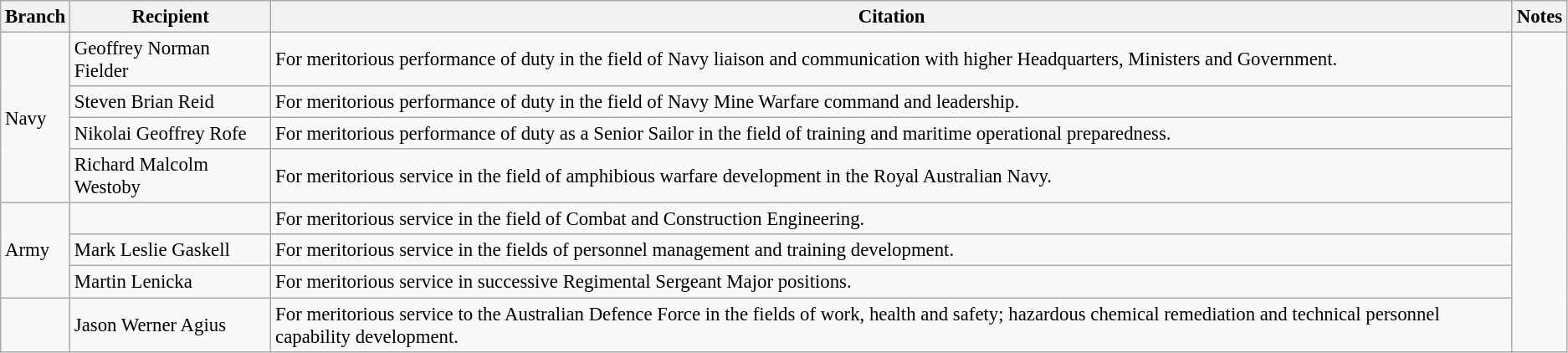<table class="wikitable" style="font-size:95%;">
<tr>
<th>Branch</th>
<th>Recipient</th>
<th>Citation</th>
<th>Notes</th>
</tr>
<tr>
<td rowspan=4>Navy</td>
<td> Geoffrey Norman Fielder </td>
<td>For meritorious performance of duty in the field of Navy liaison and communication with higher Headquarters, Ministers and Government.</td>
<td rowspan=10></td>
</tr>
<tr>
<td> Steven Brian Reid </td>
<td>For meritorious performance of duty in the field of Navy Mine Warfare command and leadership.</td>
</tr>
<tr>
<td> Nikolai Geoffrey Rofe</td>
<td>For meritorious performance of duty as a Senior Sailor in the field of training and maritime operational preparedness.</td>
</tr>
<tr>
<td> Richard Malcolm Westoby </td>
<td>For meritorious service in the field of amphibious warfare development in the Royal Australian Navy.</td>
</tr>
<tr>
<td rowspan=3>Army</td>
<td></td>
<td>For meritorious service in the field of Combat and Construction Engineering.</td>
</tr>
<tr>
<td>Mark Leslie Gaskell</td>
<td>For meritorious service in the fields of personnel management and training development.</td>
</tr>
<tr>
<td> Martin Lenicka</td>
<td>For meritorious service in successive Regimental Sergeant Major positions.</td>
</tr>
<tr>
<td></td>
<td> Jason Werner Agius </td>
<td>For meritorious service to the Australian Defence Force in the fields of work, health and safety; hazardous chemical remediation and technical personnel capability development.</td>
</tr>
</table>
